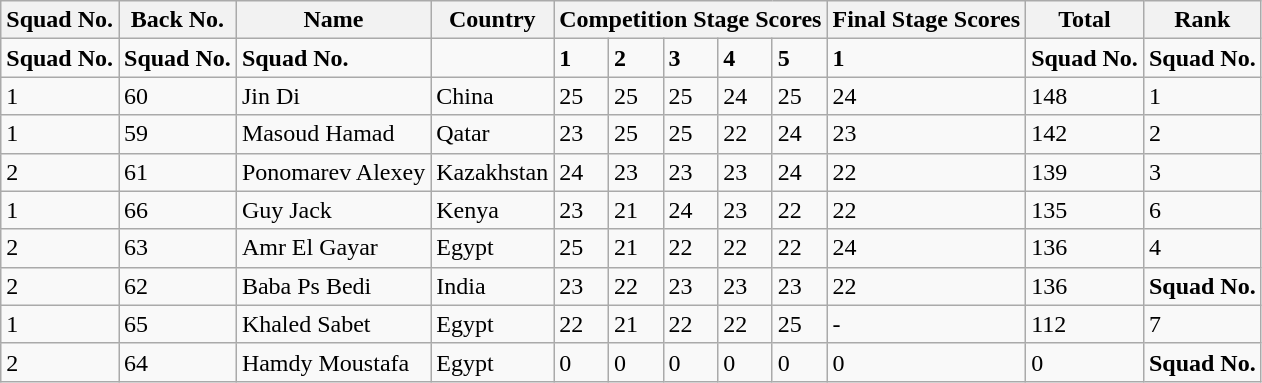<table class="wikitable">
<tr>
<th>Squad No.</th>
<th>Back No.</th>
<th>Name</th>
<th>Country</th>
<th colspan="5">Competition Stage Scores</th>
<th>Final Stage Scores</th>
<th>Total</th>
<th>Rank</th>
</tr>
<tr>
<td><span><strong>Squad No.</strong></span></td>
<td><span><strong>Squad No.</strong></span></td>
<td><span><strong>Squad No.</strong></span></td>
<td></td>
<td><strong>1</strong></td>
<td><strong>2</strong></td>
<td><strong>3</strong></td>
<td><strong>4</strong></td>
<td><strong>5</strong></td>
<td><strong>1</strong></td>
<td><span><strong>Squad No.</strong></span></td>
<td><span><strong>Squad No.</strong></span></td>
</tr>
<tr>
<td>1</td>
<td>60</td>
<td>Jin Di</td>
<td>China</td>
<td>25</td>
<td>25</td>
<td>25</td>
<td>24</td>
<td>25</td>
<td>24</td>
<td>148</td>
<td>1</td>
</tr>
<tr>
<td>1</td>
<td>59</td>
<td>Masoud Hamad</td>
<td>Qatar</td>
<td>23</td>
<td>25</td>
<td>25</td>
<td>22</td>
<td>24</td>
<td>23</td>
<td>142</td>
<td>2</td>
</tr>
<tr>
<td>2</td>
<td>61</td>
<td>Ponomarev Alexey</td>
<td>Kazakhstan</td>
<td>24</td>
<td>23</td>
<td>23</td>
<td>23</td>
<td>24</td>
<td>22</td>
<td>139</td>
<td>3</td>
</tr>
<tr>
<td>1</td>
<td>66</td>
<td>Guy Jack</td>
<td>Kenya</td>
<td>23</td>
<td>21</td>
<td>24</td>
<td>23</td>
<td>22</td>
<td>22</td>
<td>135</td>
<td>6</td>
</tr>
<tr>
<td>2</td>
<td>63</td>
<td>Amr El Gayar</td>
<td>Egypt</td>
<td>25</td>
<td>21</td>
<td>22</td>
<td>22</td>
<td>22</td>
<td>24</td>
<td>136</td>
<td>4</td>
</tr>
<tr>
<td>2</td>
<td>62</td>
<td>Baba Ps Bedi</td>
<td>India</td>
<td>23</td>
<td>22</td>
<td>23</td>
<td>23</td>
<td>23</td>
<td>22</td>
<td>136</td>
<td><span><strong>Squad No.</strong></span></td>
</tr>
<tr>
<td>1</td>
<td>65</td>
<td>Khaled Sabet</td>
<td>Egypt</td>
<td>22</td>
<td>21</td>
<td>22</td>
<td>22</td>
<td>25</td>
<td>-</td>
<td>112</td>
<td>7</td>
</tr>
<tr>
<td>2</td>
<td>64</td>
<td>Hamdy Moustafa</td>
<td>Egypt</td>
<td>0</td>
<td>0</td>
<td>0</td>
<td>0</td>
<td>0</td>
<td>0</td>
<td>0</td>
<td><span><strong>Squad No.</strong></span></td>
</tr>
</table>
